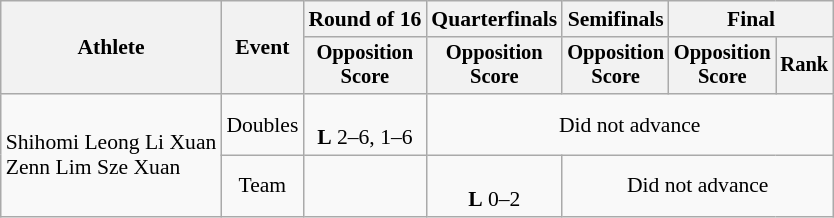<table class="wikitable" style="font-size:90%">
<tr>
<th rowspan=2>Athlete</th>
<th rowspan=2>Event</th>
<th>Round of 16</th>
<th>Quarterfinals</th>
<th>Semifinals</th>
<th colspan=2>Final</th>
</tr>
<tr style="font-size:95%">
<th>Opposition<br>Score</th>
<th>Opposition<br>Score</th>
<th>Opposition<br>Score</th>
<th>Opposition<br>Score</th>
<th>Rank</th>
</tr>
<tr align=center>
<td rowspan=2 align=left>Shihomi Leong Li Xuan<br>Zenn Lim Sze Xuan</td>
<td>Doubles</td>
<td><br><strong>L</strong> 2–6, 1–6</td>
<td colspan=4>Did not advance</td>
</tr>
<tr align=center>
<td>Team</td>
<td></td>
<td><br><strong>L</strong> 0–2</td>
<td colspan=3>Did not advance</td>
</tr>
</table>
